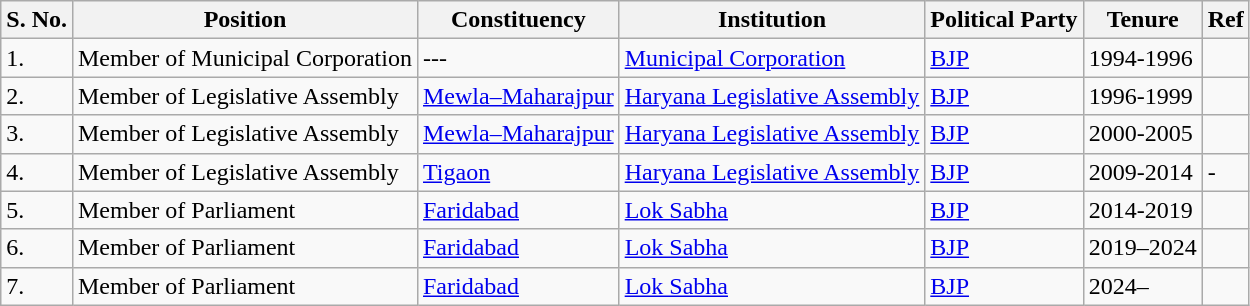<table class="wikitable">
<tr>
<th>S. No.</th>
<th>Position</th>
<th>Constituency</th>
<th>Institution</th>
<th>Political Party</th>
<th>Tenure</th>
<th>Ref</th>
</tr>
<tr>
<td>1.</td>
<td>Member of Municipal Corporation</td>
<td>---</td>
<td><a href='#'>Municipal Corporation</a></td>
<td><a href='#'>BJP</a></td>
<td>1994-1996</td>
<td></td>
</tr>
<tr>
<td>2.</td>
<td>Member of Legislative Assembly</td>
<td><a href='#'>Mewla–Maharajpur</a></td>
<td><a href='#'>Haryana Legislative Assembly</a></td>
<td><a href='#'>BJP</a></td>
<td>1996-1999</td>
<td></td>
</tr>
<tr>
<td>3.</td>
<td>Member of Legislative Assembly</td>
<td><a href='#'>Mewla–Maharajpur</a></td>
<td><a href='#'>Haryana Legislative Assembly</a></td>
<td><a href='#'>BJP</a></td>
<td>2000-2005</td>
<td></td>
</tr>
<tr>
<td>4.</td>
<td>Member of Legislative Assembly</td>
<td><a href='#'>Tigaon</a></td>
<td><a href='#'>Haryana Legislative Assembly</a></td>
<td><a href='#'>BJP</a></td>
<td>2009-2014</td>
<td>-</td>
</tr>
<tr>
<td>5.</td>
<td>Member of Parliament</td>
<td><a href='#'>Faridabad</a></td>
<td><a href='#'>Lok Sabha</a></td>
<td><a href='#'>BJP</a></td>
<td>2014-2019</td>
<td></td>
</tr>
<tr>
<td>6.</td>
<td>Member of Parliament</td>
<td><a href='#'>Faridabad</a></td>
<td><a href='#'>Lok Sabha</a></td>
<td><a href='#'>BJP</a></td>
<td>2019–2024</td>
<td></td>
</tr>
<tr>
<td>7.</td>
<td>Member of Parliament</td>
<td><a href='#'>Faridabad</a></td>
<td><a href='#'>Lok Sabha</a></td>
<td><a href='#'>BJP</a></td>
<td>2024–</td>
<td></td>
</tr>
</table>
